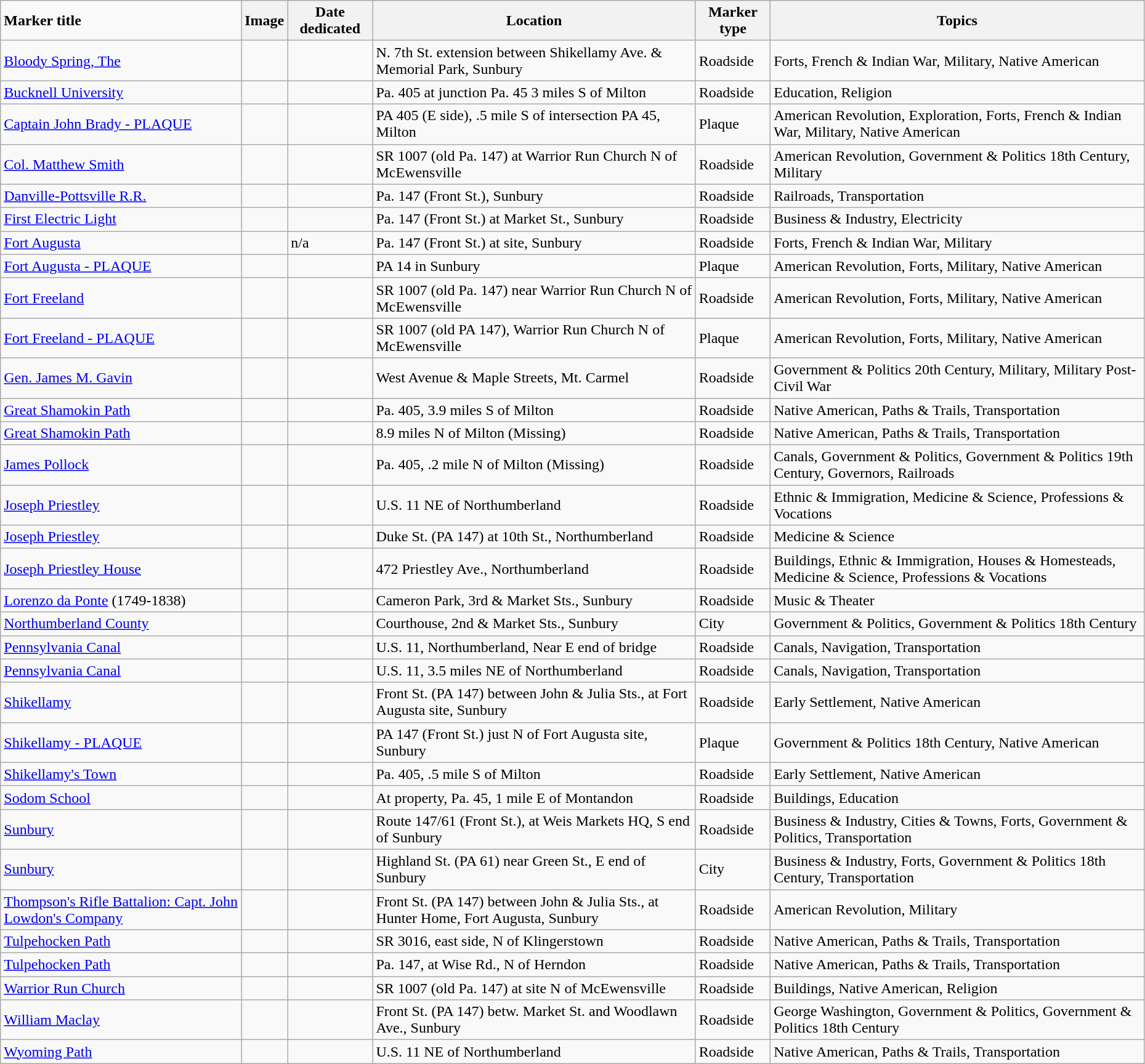<table class="wikitable sortable" style="width:98%">
<tr>
<td><strong>Marker title</strong></td>
<th class="unsortable"><strong>Image</strong></th>
<th><strong>Date dedicated</strong></th>
<th><strong>Location</strong></th>
<th><strong>Marker type</strong></th>
<th><strong>Topics</strong></th>
</tr>
<tr>
<td><a href='#'>Bloody Spring, The</a></td>
<td></td>
<td></td>
<td>N. 7th St. extension between Shikellamy Ave. & Memorial Park, Sunbury<br><small></small></td>
<td>Roadside</td>
<td>Forts, French & Indian War, Military, Native American</td>
</tr>
<tr>
<td><a href='#'>Bucknell University</a></td>
<td></td>
<td></td>
<td>Pa. 405 at junction Pa. 45 3 miles S of Milton<br><small></small></td>
<td>Roadside</td>
<td>Education, Religion</td>
</tr>
<tr>
<td><a href='#'>Captain John Brady - PLAQUE</a></td>
<td></td>
<td></td>
<td>PA 405 (E side), .5 mile S of intersection PA 45, Milton<br><small></small></td>
<td>Plaque</td>
<td>American Revolution, Exploration, Forts, French & Indian War, Military, Native American</td>
</tr>
<tr>
<td><a href='#'>Col. Matthew Smith</a></td>
<td></td>
<td></td>
<td>SR 1007 (old Pa. 147) at Warrior Run Church N of McEwensville<br><small></small></td>
<td>Roadside</td>
<td>American Revolution, Government & Politics 18th Century, Military</td>
</tr>
<tr>
<td><a href='#'>Danville-Pottsville R.R.</a></td>
<td></td>
<td></td>
<td>Pa. 147 (Front St.), Sunbury<br><small></small></td>
<td>Roadside</td>
<td>Railroads, Transportation</td>
</tr>
<tr>
<td><a href='#'>First Electric Light</a></td>
<td></td>
<td></td>
<td>Pa. 147 (Front St.) at Market St., Sunbury<br><small></small></td>
<td>Roadside</td>
<td>Business & Industry, Electricity</td>
</tr>
<tr>
<td><a href='#'>Fort Augusta</a></td>
<td></td>
<td>n/a</td>
<td>Pa. 147 (Front St.) at site, Sunbury<br><small></small></td>
<td>Roadside</td>
<td>Forts, French & Indian War, Military</td>
</tr>
<tr>
<td><a href='#'>Fort Augusta - PLAQUE</a></td>
<td></td>
<td></td>
<td>PA 14 in Sunbury<br><small></small></td>
<td>Plaque</td>
<td>American Revolution, Forts, Military, Native American</td>
</tr>
<tr>
<td><a href='#'>Fort Freeland</a></td>
<td></td>
<td></td>
<td>SR 1007 (old Pa. 147) near Warrior Run Church N of McEwensville<br><small></small></td>
<td>Roadside</td>
<td>American Revolution, Forts, Military, Native American</td>
</tr>
<tr>
<td><a href='#'>Fort Freeland - PLAQUE</a></td>
<td></td>
<td></td>
<td>SR 1007 (old PA 147), Warrior Run Church N of McEwensville<br><small></small></td>
<td>Plaque</td>
<td>American Revolution, Forts, Military, Native American</td>
</tr>
<tr>
<td><a href='#'>Gen. James M. Gavin</a></td>
<td></td>
<td></td>
<td>West Avenue & Maple Streets, Mt. Carmel<br><small></small></td>
<td>Roadside</td>
<td>Government & Politics 20th Century, Military, Military Post-Civil War</td>
</tr>
<tr>
<td><a href='#'>Great Shamokin Path</a></td>
<td></td>
<td></td>
<td>Pa. 405, 3.9 miles S of Milton<br><small></small></td>
<td>Roadside</td>
<td>Native American, Paths & Trails, Transportation</td>
</tr>
<tr>
<td><a href='#'>Great Shamokin Path</a></td>
<td></td>
<td></td>
<td>8.9 miles N of Milton (Missing)<br><small></small></td>
<td>Roadside</td>
<td>Native American, Paths & Trails, Transportation</td>
</tr>
<tr>
<td><a href='#'>James Pollock</a></td>
<td></td>
<td></td>
<td>Pa. 405, .2 mile N of Milton (Missing)<br><small></small></td>
<td>Roadside</td>
<td>Canals, Government & Politics, Government & Politics 19th Century, Governors, Railroads</td>
</tr>
<tr>
<td><a href='#'>Joseph Priestley</a></td>
<td></td>
<td></td>
<td>U.S. 11 NE of Northumberland<br><small></small></td>
<td>Roadside</td>
<td>Ethnic & Immigration, Medicine & Science, Professions & Vocations</td>
</tr>
<tr>
<td><a href='#'>Joseph Priestley</a></td>
<td></td>
<td></td>
<td>Duke St. (PA 147) at 10th St., Northumberland<br><small></small></td>
<td>Roadside</td>
<td>Medicine & Science</td>
</tr>
<tr>
<td><a href='#'>Joseph Priestley House</a></td>
<td></td>
<td></td>
<td>472 Priestley Ave., Northumberland<br><small></small></td>
<td>Roadside</td>
<td>Buildings, Ethnic & Immigration, Houses & Homesteads, Medicine & Science, Professions & Vocations</td>
</tr>
<tr>
<td><a href='#'>Lorenzo da Ponte</a> (1749-1838)</td>
<td></td>
<td></td>
<td>Cameron Park, 3rd & Market Sts., Sunbury<br><small></small></td>
<td>Roadside</td>
<td>Music & Theater</td>
</tr>
<tr>
<td><a href='#'>Northumberland County</a></td>
<td></td>
<td></td>
<td>Courthouse, 2nd & Market Sts., Sunbury<br><small></small></td>
<td>City</td>
<td>Government & Politics, Government & Politics 18th Century</td>
</tr>
<tr>
<td><a href='#'>Pennsylvania Canal</a></td>
<td></td>
<td></td>
<td>U.S. 11, Northumberland, Near E end of bridge<br><small></small></td>
<td>Roadside</td>
<td>Canals, Navigation, Transportation</td>
</tr>
<tr>
<td><a href='#'>Pennsylvania Canal</a></td>
<td></td>
<td></td>
<td>U.S. 11, 3.5 miles NE of Northumberland<br><small></small></td>
<td>Roadside</td>
<td>Canals, Navigation, Transportation</td>
</tr>
<tr>
<td><a href='#'>Shikellamy</a></td>
<td></td>
<td></td>
<td>Front St. (PA 147) between John & Julia Sts., at Fort Augusta site, Sunbury<br><small></small></td>
<td>Roadside</td>
<td>Early Settlement, Native American</td>
</tr>
<tr>
<td><a href='#'>Shikellamy - PLAQUE</a></td>
<td></td>
<td></td>
<td>PA 147 (Front St.) just N of Fort Augusta site, Sunbury<br><small></small></td>
<td>Plaque</td>
<td>Government & Politics 18th Century, Native American</td>
</tr>
<tr>
<td><a href='#'>Shikellamy's Town</a></td>
<td></td>
<td></td>
<td>Pa. 405, .5 mile S of Milton<br><small></small></td>
<td>Roadside</td>
<td>Early Settlement, Native American</td>
</tr>
<tr>
<td><a href='#'>Sodom School</a></td>
<td></td>
<td></td>
<td>At property, Pa. 45, 1 mile E of Montandon<br><small></small></td>
<td>Roadside</td>
<td>Buildings, Education</td>
</tr>
<tr>
<td><a href='#'>Sunbury</a></td>
<td></td>
<td></td>
<td>Route 147/61 (Front St.), at Weis Markets HQ, S end of Sunbury<br><small></small></td>
<td>Roadside</td>
<td>Business & Industry, Cities & Towns, Forts, Government & Politics, Transportation</td>
</tr>
<tr>
<td><a href='#'>Sunbury</a></td>
<td></td>
<td></td>
<td>Highland St. (PA 61) near Green St., E end of Sunbury<br><small></small></td>
<td>City</td>
<td>Business & Industry, Forts, Government & Politics 18th Century, Transportation</td>
</tr>
<tr>
<td><a href='#'>Thompson's Rifle Battalion: Capt. John Lowdon's Company</a></td>
<td></td>
<td></td>
<td>Front St. (PA 147) between John & Julia Sts., at Hunter Home, Fort Augusta, Sunbury<br><small></small></td>
<td>Roadside</td>
<td>American Revolution, Military</td>
</tr>
<tr>
<td><a href='#'>Tulpehocken Path</a></td>
<td></td>
<td></td>
<td>SR 3016, east side, N of Klingerstown<br><small></small></td>
<td>Roadside</td>
<td>Native American, Paths & Trails, Transportation</td>
</tr>
<tr>
<td><a href='#'>Tulpehocken Path</a></td>
<td></td>
<td></td>
<td>Pa. 147, at Wise Rd., N of Herndon<br><small></small></td>
<td>Roadside</td>
<td>Native American, Paths & Trails, Transportation</td>
</tr>
<tr>
<td><a href='#'>Warrior Run Church</a></td>
<td></td>
<td></td>
<td>SR 1007 (old Pa. 147) at site N of McEwensville<br><small></small></td>
<td>Roadside</td>
<td>Buildings, Native American, Religion</td>
</tr>
<tr>
<td><a href='#'>William Maclay</a></td>
<td></td>
<td></td>
<td>Front St. (PA 147) betw. Market St. and Woodlawn Ave., Sunbury<br><small></small> </td>
<td>Roadside</td>
<td>George Washington, Government & Politics, Government & Politics 18th Century</td>
</tr>
<tr>
<td><a href='#'>Wyoming Path</a></td>
<td></td>
<td></td>
<td>U.S. 11 NE of Northumberland<br><small></small></td>
<td>Roadside</td>
<td>Native American, Paths & Trails, Transportation</td>
</tr>
</table>
